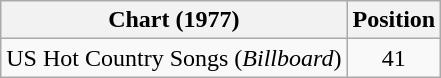<table class="wikitable">
<tr>
<th>Chart (1977)</th>
<th>Position</th>
</tr>
<tr>
<td>US Hot Country Songs (<em>Billboard</em>)</td>
<td align="center">41</td>
</tr>
</table>
